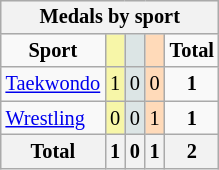<table class="wikitable" style="font-size:85%; float:right;">
<tr style="background:#efefef;">
<th colspan=5>Medals by sport</th>
</tr>
<tr align=center>
<td><strong>Sport</strong></td>
<td style="background:#f7f6a8;"></td>
<td style="background:#dce5e5;"></td>
<td style="background:#ffdab9;"></td>
<td><strong>Total</strong></td>
</tr>
<tr align=center>
<td align=left><a href='#'>Taekwondo</a></td>
<td style="background:#f7f6a8;">1</td>
<td style="background:#dce5e5;">0</td>
<td style="background:#ffdab9;">0</td>
<td><strong>1</strong></td>
</tr>
<tr align=center>
<td align=left><a href='#'>Wrestling</a></td>
<td style="background:#f7f6a8;">0</td>
<td style="background:#dce5e5;">0</td>
<td style="background:#ffdab9;">1</td>
<td><strong>1</strong></td>
</tr>
<tr class="sortbottom">
<th>Total</th>
<th>1</th>
<th>0</th>
<th>1</th>
<th>2</th>
</tr>
</table>
